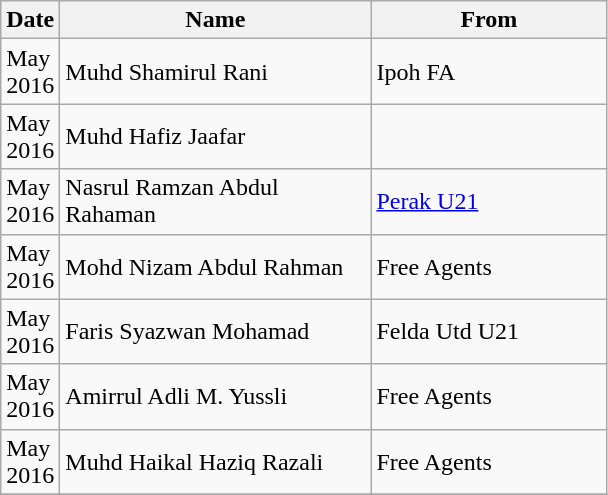<table class="wikitable sortable">
<tr>
<th width= 25>Date</th>
<th width= 200>Name</th>
<th width= 150>From</th>
</tr>
<tr>
<td>May 2016</td>
<td> Muhd Shamirul Rani</td>
<td> Ipoh FA</td>
</tr>
<tr>
<td>May 2016</td>
<td> Muhd Hafiz Jaafar</td>
<td></td>
</tr>
<tr>
<td>May 2016</td>
<td> Nasrul Ramzan Abdul Rahaman</td>
<td> <a href='#'>Perak U21</a></td>
</tr>
<tr>
<td>May 2016</td>
<td> Mohd Nizam Abdul Rahman</td>
<td>Free Agents</td>
</tr>
<tr>
<td>May 2016</td>
<td> Faris Syazwan Mohamad</td>
<td> Felda Utd U21</td>
</tr>
<tr>
<td>May 2016</td>
<td> Amirrul Adli M. Yussli</td>
<td>Free Agents</td>
</tr>
<tr>
<td>May 2016</td>
<td> Muhd Haikal Haziq Razali</td>
<td>Free Agents</td>
</tr>
<tr>
</tr>
</table>
